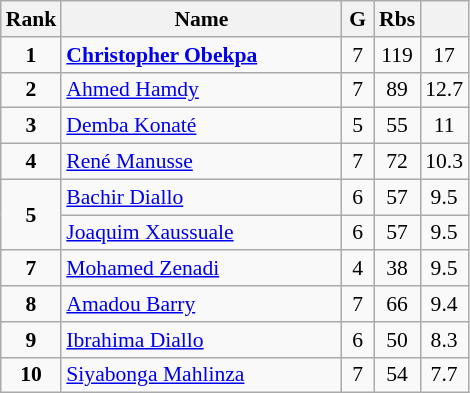<table class="wikitable" style="text-align:center; font-size:90%;">
<tr>
<th width=10px>Rank</th>
<th width=180px>Name</th>
<th width=15px>G</th>
<th width=10px>Rbs</th>
<th width=10px></th>
</tr>
<tr>
<td><strong>1</strong></td>
<td align=left> <strong><a href='#'>Christopher Obekpa</a></strong></td>
<td>7</td>
<td>119</td>
<td>17</td>
</tr>
<tr>
<td><strong>2</strong></td>
<td align=left> <a href='#'>Ahmed Hamdy</a></td>
<td>7</td>
<td>89</td>
<td>12.7</td>
</tr>
<tr>
<td><strong>3</strong></td>
<td align=left> <a href='#'>Demba Konaté</a></td>
<td>5</td>
<td>55</td>
<td>11</td>
</tr>
<tr>
<td><strong>4</strong></td>
<td align=left> <a href='#'>René Manusse</a></td>
<td>7</td>
<td>72</td>
<td>10.3</td>
</tr>
<tr>
<td rowspan=2><strong>5</strong></td>
<td align=left> <a href='#'>Bachir Diallo</a></td>
<td>6</td>
<td>57</td>
<td>9.5</td>
</tr>
<tr>
<td align=left> <a href='#'>Joaquim Xaussuale</a></td>
<td>6</td>
<td>57</td>
<td>9.5</td>
</tr>
<tr>
<td><strong>7</strong></td>
<td align=left> <a href='#'>Mohamed Zenadi</a></td>
<td>4</td>
<td>38</td>
<td>9.5</td>
</tr>
<tr>
<td><strong>8</strong></td>
<td align=left> <a href='#'>Amadou Barry</a></td>
<td>7</td>
<td>66</td>
<td>9.4</td>
</tr>
<tr>
<td><strong>9</strong></td>
<td align=left> <a href='#'>Ibrahima Diallo</a></td>
<td>6</td>
<td>50</td>
<td>8.3</td>
</tr>
<tr>
<td><strong>10</strong></td>
<td align=left> <a href='#'>Siyabonga Mahlinza</a></td>
<td>7</td>
<td>54</td>
<td>7.7</td>
</tr>
</table>
